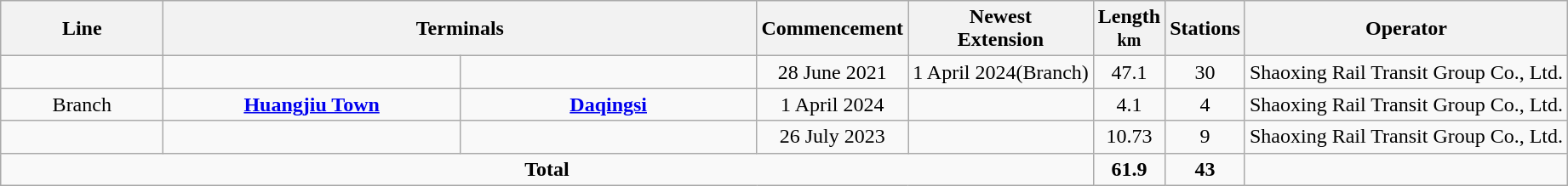<table class="wikitable sortable" style="cell-padding:1.5; text-align:center;">
<tr>
<th data-sort-type="text"style="width:120px;">Line</th>
<th class="unsortable" colspan="2" style="width:450px; line-height:1.05">Terminals</th>
<th>Commencement</th>
<th>Newest<br>Extension</th>
<th>Length<br><small>km</small></th>
<th>Stations</th>
<th>Operator</th>
</tr>
<tr>
<td></td>
<td style="text-align:center; width:225px; line-height:1.05"><strong></strong></td>
<td style="text-align:center; width:225px; line-height:1.05"><strong></strong></td>
<td>28 June 2021</td>
<td>1 April 2024(Branch)</td>
<td>47.1</td>
<td>30</td>
<td>Shaoxing Rail Transit Group Co., Ltd.</td>
</tr>
<tr>
<td> Branch</td>
<td><a href='#'><strong>Huangjiu Town</strong></a></td>
<td><a href='#'><strong>Daqingsi</strong></a></td>
<td>1 April 2024</td>
<td></td>
<td>4.1</td>
<td>4</td>
<td>Shaoxing Rail Transit Group Co., Ltd.</td>
</tr>
<tr>
<td></td>
<td style="text-align:center; width:225px; line-height:1.05"><strong></strong></td>
<td style="text-align:center; width:225px; line-height:1.05"><strong></strong></td>
<td>26 July 2023</td>
<td></td>
<td>10.73</td>
<td>9</td>
<td>Shaoxing Rail Transit Group Co., Ltd.</td>
</tr>
<tr>
<td colspan="5"><strong>Total</strong></td>
<td><strong>61.9</strong></td>
<td><strong>43</strong></td>
<td></td>
</tr>
</table>
